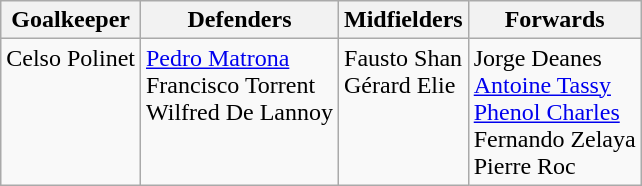<table class="wikitable">
<tr>
<th>Goalkeeper</th>
<th>Defenders</th>
<th>Midfielders</th>
<th>Forwards</th>
</tr>
<tr>
<td valign="top" align="left"> Celso Polinet</td>
<td valign="top" align="left"> <a href='#'>Pedro Matrona</a><br> Francisco Torrent<br> Wilfred De Lannoy</td>
<td valign="top" align="left"> Fausto Shan<br> Gérard Elie</td>
<td valign="top" align="left"> Jorge Deanes<br> <a href='#'>Antoine Tassy</a><br> <a href='#'>Phenol Charles</a><br> Fernando Zelaya<br> Pierre Roc</td>
</tr>
</table>
